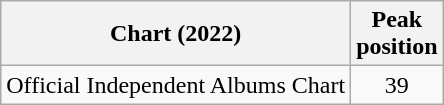<table class="wikitable sortable">
<tr>
<th>Chart (2022)</th>
<th>Peak<br>position</th>
</tr>
<tr>
<td align="left">Official Independent Albums Chart</td>
<td style="text-align:center;">39</td>
</tr>
</table>
